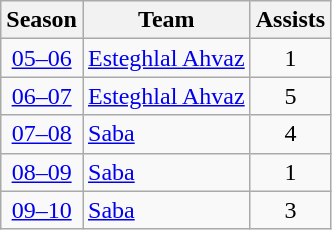<table class="wikitable" style="text-align: center;">
<tr>
<th>Season</th>
<th>Team</th>
<th>Assists</th>
</tr>
<tr>
<td><a href='#'>05–06</a></td>
<td align="left"><a href='#'>Esteghlal Ahvaz</a></td>
<td>1</td>
</tr>
<tr>
<td><a href='#'>06–07</a></td>
<td align="left"><a href='#'>Esteghlal Ahvaz</a></td>
<td>5</td>
</tr>
<tr>
<td><a href='#'>07–08</a></td>
<td align="left"><a href='#'>Saba</a></td>
<td>4</td>
</tr>
<tr>
<td><a href='#'>08–09</a></td>
<td align="left"><a href='#'>Saba</a></td>
<td>1</td>
</tr>
<tr>
<td><a href='#'>09–10</a></td>
<td align="left"><a href='#'>Saba</a></td>
<td>3</td>
</tr>
</table>
